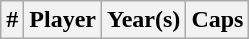<table class="wikitable sortable">
<tr>
<th width=>#</th>
<th width=>Player</th>
<th width=>Year(s)</th>
<th width=>Caps<br></th>
</tr>
</table>
